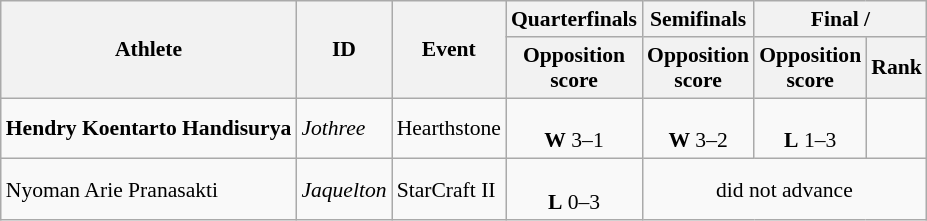<table class=wikitable style="font-size:90%; text-align:center;">
<tr>
<th rowspan=2>Athlete</th>
<th rowspan=2>ID</th>
<th rowspan=2>Event</th>
<th>Quarterfinals</th>
<th>Semifinals</th>
<th colspan=2>Final / </th>
</tr>
<tr>
<th>Opposition<br> score</th>
<th>Opposition<br> score</th>
<th>Opposition<br> score</th>
<th>Rank</th>
</tr>
<tr>
<td align=left><strong>Hendry Koentarto Handisurya</strong></td>
<td align=left><em>Jothree</em></td>
<td align=left>Hearthstone</td>
<td><br><strong>W</strong> 3–1</td>
<td><br><strong>W</strong> 3–2</td>
<td><br><strong>L</strong> 1–3</td>
<td></td>
</tr>
<tr>
<td align=left>Nyoman Arie Pranasakti</td>
<td align=left><em>Jaquelton</em></td>
<td align=left>StarCraft II</td>
<td><br><strong>L</strong> 0–3</td>
<td colspan=3>did not advance</td>
</tr>
</table>
